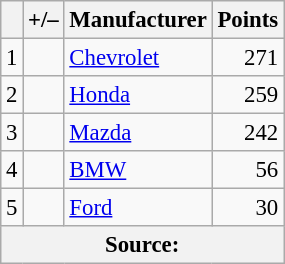<table class="wikitable" style="font-size: 95%;">
<tr>
<th scope="col"></th>
<th scope="col">+/–</th>
<th scope="col">Manufacturer</th>
<th scope="col">Points</th>
</tr>
<tr>
<td align=center>1</td>
<td align="left"></td>
<td> <a href='#'>Chevrolet</a></td>
<td align=right>271</td>
</tr>
<tr>
<td align=center>2</td>
<td align="left"></td>
<td> <a href='#'>Honda</a></td>
<td align=right>259</td>
</tr>
<tr>
<td align=center>3</td>
<td align="left"></td>
<td> <a href='#'>Mazda</a></td>
<td align=right>242</td>
</tr>
<tr>
<td align=center>4</td>
<td align="left"></td>
<td> <a href='#'>BMW</a></td>
<td align=right>56</td>
</tr>
<tr>
<td align=center>5</td>
<td align="left"></td>
<td> <a href='#'>Ford</a></td>
<td align=right>30</td>
</tr>
<tr>
<th colspan=5>Source:</th>
</tr>
</table>
